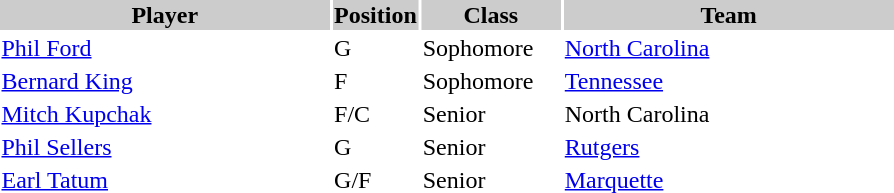<table style="width:600px" "border:'1' 'solid' 'gray'">
<tr>
<th style="background:#CCCCCC;width:40%">Player</th>
<th style="background:#CCCCCC;width:4%">Position</th>
<th style="background:#CCCCCC;width:16%">Class</th>
<th style="background:#CCCCCC;width:40%">Team</th>
</tr>
<tr>
<td><a href='#'>Phil Ford</a></td>
<td>G</td>
<td>Sophomore</td>
<td><a href='#'>North Carolina</a></td>
</tr>
<tr>
<td><a href='#'>Bernard King</a></td>
<td>F</td>
<td>Sophomore</td>
<td><a href='#'>Tennessee</a></td>
</tr>
<tr>
<td><a href='#'>Mitch Kupchak</a></td>
<td>F/C</td>
<td>Senior</td>
<td>North Carolina</td>
</tr>
<tr>
<td><a href='#'>Phil Sellers</a></td>
<td>G</td>
<td>Senior</td>
<td><a href='#'>Rutgers</a></td>
</tr>
<tr>
<td><a href='#'>Earl Tatum</a></td>
<td>G/F</td>
<td>Senior</td>
<td><a href='#'>Marquette</a></td>
</tr>
</table>
